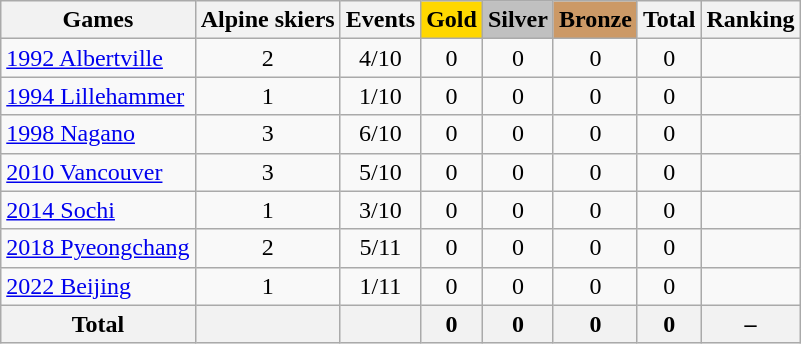<table class="wikitable sortable" style="text-align:center">
<tr>
<th>Games</th>
<th>Alpine skiers</th>
<th>Events</th>
<th style="background-color:gold;">Gold</th>
<th style="background-color:silver;">Silver</th>
<th style="background-color:#c96;">Bronze</th>
<th>Total</th>
<th>Ranking</th>
</tr>
<tr>
<td align=left><a href='#'>1992 Albertville</a></td>
<td>2</td>
<td>4/10</td>
<td>0</td>
<td>0</td>
<td>0</td>
<td>0</td>
<td></td>
</tr>
<tr>
<td align=left><a href='#'>1994 Lillehammer</a></td>
<td>1</td>
<td>1/10</td>
<td>0</td>
<td>0</td>
<td>0</td>
<td>0</td>
<td></td>
</tr>
<tr>
<td align=left><a href='#'>1998 Nagano</a></td>
<td>3</td>
<td>6/10</td>
<td>0</td>
<td>0</td>
<td>0</td>
<td>0</td>
<td></td>
</tr>
<tr>
<td align=left><a href='#'>2010 Vancouver</a></td>
<td>3</td>
<td>5/10</td>
<td>0</td>
<td>0</td>
<td>0</td>
<td>0</td>
<td></td>
</tr>
<tr>
<td align=left><a href='#'>2014 Sochi</a></td>
<td>1</td>
<td>3/10</td>
<td>0</td>
<td>0</td>
<td>0</td>
<td>0</td>
<td></td>
</tr>
<tr>
<td align=left><a href='#'>2018 Pyeongchang</a></td>
<td>2</td>
<td>5/11</td>
<td>0</td>
<td>0</td>
<td>0</td>
<td>0</td>
<td></td>
</tr>
<tr>
<td align=left><a href='#'>2022 Beijing</a></td>
<td>1</td>
<td>1/11</td>
<td>0</td>
<td>0</td>
<td>0</td>
<td>0</td>
<td></td>
</tr>
<tr>
<th>Total</th>
<th></th>
<th></th>
<th>0</th>
<th>0</th>
<th>0</th>
<th>0</th>
<th>–</th>
</tr>
</table>
